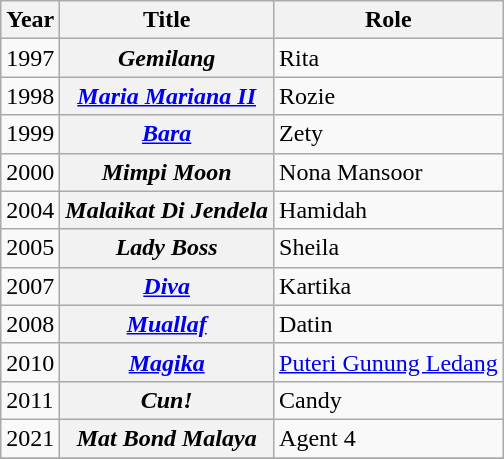<table class="wikitable">
<tr>
<th>Year</th>
<th>Title</th>
<th>Role</th>
</tr>
<tr>
<td>1997</td>
<th><em>Gemilang</em></th>
<td>Rita</td>
</tr>
<tr>
<td>1998</td>
<th><em><a href='#'>Maria Mariana II</a></em></th>
<td>Rozie</td>
</tr>
<tr>
<td>1999</td>
<th><em><a href='#'>Bara</a></em></th>
<td>Zety</td>
</tr>
<tr>
<td>2000</td>
<th><em>Mimpi Moon</em></th>
<td>Nona Mansoor</td>
</tr>
<tr>
<td>2004</td>
<th><em>Malaikat Di Jendela</em></th>
<td>Hamidah</td>
</tr>
<tr>
<td>2005</td>
<th><em>Lady Boss</em></th>
<td>Sheila</td>
</tr>
<tr>
<td>2007</td>
<th><em><a href='#'>Diva</a></em></th>
<td>Kartika</td>
</tr>
<tr>
<td>2008</td>
<th><em><a href='#'>Muallaf</a></em></th>
<td>Datin</td>
</tr>
<tr>
<td>2010</td>
<th><em><a href='#'>Magika</a></em></th>
<td><a href='#'>Puteri Gunung Ledang</a></td>
</tr>
<tr>
<td>2011</td>
<th><em>Cun!</em></th>
<td>Candy</td>
</tr>
<tr>
<td>2021</td>
<th><em>Mat Bond Malaya</em></th>
<td>Agent 4</td>
</tr>
<tr>
</tr>
</table>
